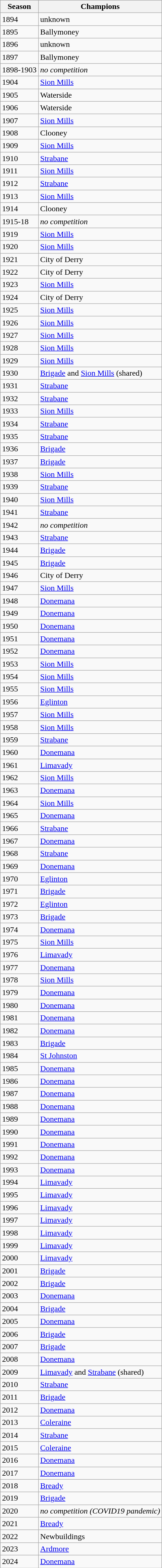<table class="wikitable">
<tr>
<th>Season</th>
<th>Champions</th>
</tr>
<tr>
<td>1894</td>
<td>unknown</td>
</tr>
<tr>
<td>1895</td>
<td>Ballymoney</td>
</tr>
<tr>
<td>1896</td>
<td>unknown</td>
</tr>
<tr>
<td>1897</td>
<td>Ballymoney</td>
</tr>
<tr>
<td>1898-1903</td>
<td><em>no competition</em></td>
</tr>
<tr>
<td>1904</td>
<td><a href='#'>Sion Mills</a></td>
</tr>
<tr>
<td>1905</td>
<td>Waterside</td>
</tr>
<tr>
<td>1906</td>
<td>Waterside</td>
</tr>
<tr>
<td>1907</td>
<td><a href='#'>Sion Mills</a></td>
</tr>
<tr>
<td>1908</td>
<td>Clooney</td>
</tr>
<tr>
<td>1909</td>
<td><a href='#'>Sion Mills</a></td>
</tr>
<tr>
<td>1910</td>
<td><a href='#'>Strabane</a></td>
</tr>
<tr>
<td>1911</td>
<td><a href='#'>Sion Mills</a></td>
</tr>
<tr>
<td>1912</td>
<td><a href='#'>Strabane</a></td>
</tr>
<tr>
<td>1913</td>
<td><a href='#'>Sion Mills</a></td>
</tr>
<tr>
<td>1914</td>
<td>Clooney</td>
</tr>
<tr>
<td>1915-18</td>
<td><em>no competition</em></td>
</tr>
<tr>
<td>1919</td>
<td><a href='#'>Sion Mills</a></td>
</tr>
<tr>
<td>1920</td>
<td><a href='#'>Sion Mills</a></td>
</tr>
<tr>
<td>1921</td>
<td>City of Derry</td>
</tr>
<tr>
<td>1922</td>
<td>City of Derry</td>
</tr>
<tr>
<td>1923</td>
<td><a href='#'>Sion Mills</a></td>
</tr>
<tr>
<td>1924</td>
<td>City of Derry</td>
</tr>
<tr>
<td>1925</td>
<td><a href='#'>Sion Mills</a></td>
</tr>
<tr>
<td>1926</td>
<td><a href='#'>Sion Mills</a></td>
</tr>
<tr>
<td>1927</td>
<td><a href='#'>Sion Mills</a></td>
</tr>
<tr>
<td>1928</td>
<td><a href='#'>Sion Mills</a></td>
</tr>
<tr>
<td>1929</td>
<td><a href='#'>Sion Mills</a></td>
</tr>
<tr>
<td>1930</td>
<td><a href='#'>Brigade</a> and <a href='#'>Sion Mills</a> (shared)</td>
</tr>
<tr>
<td>1931</td>
<td><a href='#'>Strabane</a></td>
</tr>
<tr>
<td>1932</td>
<td><a href='#'>Strabane</a></td>
</tr>
<tr>
<td>1933</td>
<td><a href='#'>Sion Mills</a></td>
</tr>
<tr>
<td>1934</td>
<td><a href='#'>Strabane</a></td>
</tr>
<tr>
<td>1935</td>
<td><a href='#'>Strabane</a></td>
</tr>
<tr>
<td>1936</td>
<td><a href='#'>Brigade</a></td>
</tr>
<tr>
<td>1937</td>
<td><a href='#'>Brigade</a></td>
</tr>
<tr>
<td>1938</td>
<td><a href='#'>Sion Mills</a></td>
</tr>
<tr>
<td>1939</td>
<td><a href='#'>Strabane</a></td>
</tr>
<tr>
<td>1940</td>
<td><a href='#'>Sion Mills</a></td>
</tr>
<tr>
<td>1941</td>
<td><a href='#'>Strabane</a></td>
</tr>
<tr>
<td>1942</td>
<td><em>no competition</em></td>
</tr>
<tr>
<td>1943</td>
<td><a href='#'>Strabane</a></td>
</tr>
<tr>
<td>1944</td>
<td><a href='#'>Brigade</a></td>
</tr>
<tr>
<td>1945</td>
<td><a href='#'>Brigade</a></td>
</tr>
<tr>
<td>1946</td>
<td>City of Derry</td>
</tr>
<tr>
<td>1947</td>
<td><a href='#'>Sion Mills</a></td>
</tr>
<tr>
<td>1948</td>
<td><a href='#'>Donemana</a></td>
</tr>
<tr>
<td>1949</td>
<td><a href='#'>Donemana</a></td>
</tr>
<tr>
<td>1950</td>
<td><a href='#'>Donemana</a></td>
</tr>
<tr>
<td>1951</td>
<td><a href='#'>Donemana</a></td>
</tr>
<tr>
<td>1952</td>
<td><a href='#'>Donemana</a></td>
</tr>
<tr>
<td>1953</td>
<td><a href='#'>Sion Mills</a></td>
</tr>
<tr>
<td>1954</td>
<td><a href='#'>Sion Mills</a></td>
</tr>
<tr>
<td>1955</td>
<td><a href='#'>Sion Mills</a></td>
</tr>
<tr>
<td>1956</td>
<td><a href='#'>Eglinton</a></td>
</tr>
<tr>
<td>1957</td>
<td><a href='#'>Sion Mills</a></td>
</tr>
<tr>
<td>1958</td>
<td><a href='#'>Sion Mills</a></td>
</tr>
<tr>
<td>1959</td>
<td><a href='#'>Strabane</a></td>
</tr>
<tr>
<td>1960</td>
<td><a href='#'>Donemana</a></td>
</tr>
<tr>
<td>1961</td>
<td><a href='#'>Limavady</a></td>
</tr>
<tr>
<td>1962</td>
<td><a href='#'>Sion Mills</a></td>
</tr>
<tr>
<td>1963</td>
<td><a href='#'>Donemana</a></td>
</tr>
<tr>
<td>1964</td>
<td><a href='#'>Sion Mills</a></td>
</tr>
<tr>
<td>1965</td>
<td><a href='#'>Donemana</a></td>
</tr>
<tr>
<td>1966</td>
<td><a href='#'>Strabane</a></td>
</tr>
<tr>
<td>1967</td>
<td><a href='#'>Donemana</a></td>
</tr>
<tr>
<td>1968</td>
<td><a href='#'>Strabane</a></td>
</tr>
<tr>
<td>1969</td>
<td><a href='#'>Donemana</a></td>
</tr>
<tr>
<td>1970</td>
<td><a href='#'>Eglinton</a></td>
</tr>
<tr>
<td>1971</td>
<td><a href='#'>Brigade</a></td>
</tr>
<tr>
<td>1972</td>
<td><a href='#'>Eglinton</a></td>
</tr>
<tr>
<td>1973</td>
<td><a href='#'>Brigade</a></td>
</tr>
<tr>
<td>1974</td>
<td><a href='#'>Donemana</a></td>
</tr>
<tr>
<td>1975</td>
<td><a href='#'>Sion Mills</a></td>
</tr>
<tr>
<td>1976</td>
<td><a href='#'>Limavady</a></td>
</tr>
<tr>
<td>1977</td>
<td><a href='#'>Donemana</a></td>
</tr>
<tr>
<td>1978</td>
<td><a href='#'>Sion Mills</a></td>
</tr>
<tr>
<td>1979</td>
<td><a href='#'>Donemana</a></td>
</tr>
<tr>
<td>1980</td>
<td><a href='#'>Donemana</a></td>
</tr>
<tr>
<td>1981</td>
<td><a href='#'>Donemana</a></td>
</tr>
<tr>
<td>1982</td>
<td><a href='#'>Donemana</a></td>
</tr>
<tr>
<td>1983</td>
<td><a href='#'>Brigade</a></td>
</tr>
<tr>
<td>1984</td>
<td><a href='#'>St Johnston</a></td>
</tr>
<tr>
<td>1985</td>
<td><a href='#'>Donemana</a></td>
</tr>
<tr>
<td>1986</td>
<td><a href='#'>Donemana</a></td>
</tr>
<tr>
<td>1987</td>
<td><a href='#'>Donemana</a></td>
</tr>
<tr>
<td>1988</td>
<td><a href='#'>Donemana</a></td>
</tr>
<tr>
<td>1989</td>
<td><a href='#'>Donemana</a></td>
</tr>
<tr>
<td>1990</td>
<td><a href='#'>Donemana</a></td>
</tr>
<tr>
<td>1991</td>
<td><a href='#'>Donemana</a></td>
</tr>
<tr>
<td>1992</td>
<td><a href='#'>Donemana</a></td>
</tr>
<tr>
<td>1993</td>
<td><a href='#'>Donemana</a></td>
</tr>
<tr>
<td>1994</td>
<td><a href='#'>Limavady</a></td>
</tr>
<tr>
<td>1995</td>
<td><a href='#'>Limavady</a></td>
</tr>
<tr>
<td>1996</td>
<td><a href='#'>Limavady</a></td>
</tr>
<tr>
<td>1997</td>
<td><a href='#'>Limavady</a></td>
</tr>
<tr>
<td>1998</td>
<td><a href='#'>Limavady</a></td>
</tr>
<tr>
<td>1999</td>
<td><a href='#'>Limavady</a></td>
</tr>
<tr>
<td>2000</td>
<td><a href='#'>Limavady</a></td>
</tr>
<tr>
<td>2001</td>
<td><a href='#'>Brigade</a></td>
</tr>
<tr>
<td>2002</td>
<td><a href='#'>Brigade</a></td>
</tr>
<tr>
<td>2003</td>
<td><a href='#'>Donemana</a></td>
</tr>
<tr>
<td>2004</td>
<td><a href='#'>Brigade</a></td>
</tr>
<tr>
<td>2005</td>
<td><a href='#'>Donemana</a></td>
</tr>
<tr>
<td>2006</td>
<td><a href='#'>Brigade</a></td>
</tr>
<tr>
<td>2007</td>
<td><a href='#'>Brigade</a></td>
</tr>
<tr>
<td>2008</td>
<td><a href='#'>Donemana</a></td>
</tr>
<tr>
<td>2009</td>
<td><a href='#'>Limavady</a> and <a href='#'>Strabane</a> (shared)</td>
</tr>
<tr>
<td>2010</td>
<td><a href='#'>Strabane</a></td>
</tr>
<tr>
<td>2011</td>
<td><a href='#'>Brigade</a></td>
</tr>
<tr>
<td>2012</td>
<td><a href='#'>Donemana</a></td>
</tr>
<tr>
<td>2013</td>
<td><a href='#'>Coleraine</a></td>
</tr>
<tr>
<td>2014</td>
<td><a href='#'>Strabane</a></td>
</tr>
<tr>
<td>2015</td>
<td><a href='#'>Coleraine</a></td>
</tr>
<tr>
<td>2016</td>
<td><a href='#'>Donemana</a></td>
</tr>
<tr>
<td>2017</td>
<td><a href='#'>Donemana</a></td>
</tr>
<tr>
<td>2018</td>
<td><a href='#'>Bready</a></td>
</tr>
<tr>
<td>2019</td>
<td><a href='#'>Brigade</a></td>
</tr>
<tr>
<td>2020</td>
<td><em>no competition (COVID19 pandemic)</em></td>
</tr>
<tr>
<td>2021</td>
<td><a href='#'>Bready</a></td>
</tr>
<tr>
<td>2022</td>
<td>Newbuildings</td>
</tr>
<tr>
<td>2023</td>
<td><a href='#'>Ardmore</a></td>
</tr>
<tr>
<td>2024</td>
<td><a href='#'>Donemana</a></td>
</tr>
</table>
